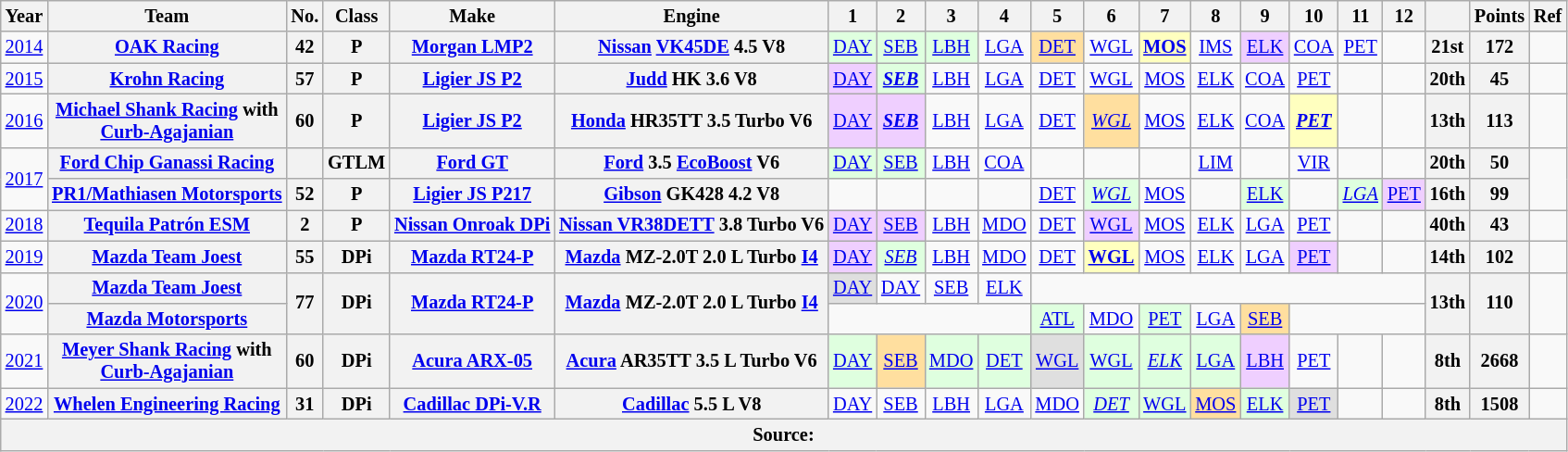<table class="wikitable" style="text-align:center; font-size:85%">
<tr>
<th>Year</th>
<th>Team</th>
<th>No.</th>
<th>Class</th>
<th>Make</th>
<th>Engine</th>
<th>1</th>
<th>2</th>
<th>3</th>
<th>4</th>
<th>5</th>
<th>6</th>
<th>7</th>
<th>8</th>
<th>9</th>
<th>10</th>
<th>11</th>
<th>12</th>
<th></th>
<th>Points</th>
<th>Ref</th>
</tr>
<tr>
<td><a href='#'>2014</a></td>
<th nowrap><a href='#'>OAK Racing</a></th>
<th>42</th>
<th>P</th>
<th nowrap><a href='#'>Morgan LMP2</a></th>
<th nowrap><a href='#'>Nissan</a> <a href='#'>VK45DE</a> 4.5 V8</th>
<td style="background:#dfffdf;"><a href='#'>DAY</a><br></td>
<td style="background:#dfffdf;"><a href='#'>SEB</a><br></td>
<td style="background:#dfffdf;"><a href='#'>LBH</a><br></td>
<td><a href='#'>LGA</a></td>
<td style="background:#ffdf9f;"><a href='#'>DET</a><br></td>
<td><a href='#'>WGL</a></td>
<td style="background:#ffffbf;"><strong><a href='#'>MOS</a></strong><br></td>
<td><a href='#'>IMS</a></td>
<td style="background:#efcfff;"><a href='#'>ELK</a><br></td>
<td><a href='#'>COA</a></td>
<td><a href='#'>PET</a></td>
<td></td>
<th>21st</th>
<th>172</th>
<td></td>
</tr>
<tr>
<td><a href='#'>2015</a></td>
<th nowrap><a href='#'>Krohn Racing</a></th>
<th>57</th>
<th>P</th>
<th nowrap><a href='#'>Ligier JS P2</a></th>
<th nowrap><a href='#'>Judd</a> HK 3.6 V8</th>
<td style="background:#efcfff;"><a href='#'>DAY</a><br></td>
<td style="background:#dfffdf;"><strong><em><a href='#'>SEB</a></em></strong><br></td>
<td><a href='#'>LBH</a></td>
<td><a href='#'>LGA</a></td>
<td><a href='#'>DET</a></td>
<td><a href='#'>WGL</a></td>
<td><a href='#'>MOS</a></td>
<td><a href='#'>ELK</a></td>
<td><a href='#'>COA</a></td>
<td><a href='#'>PET</a></td>
<td></td>
<td></td>
<th>20th</th>
<th>45</th>
<td></td>
</tr>
<tr>
<td><a href='#'>2016</a></td>
<th nowrap><a href='#'>Michael Shank Racing</a> with<br><a href='#'>Curb-Agajanian</a></th>
<th>60</th>
<th>P</th>
<th nowrap><a href='#'>Ligier JS P2</a></th>
<th nowrap><a href='#'>Honda</a> HR35TT 3.5 Turbo V6</th>
<td style="background:#efcfff;"><a href='#'>DAY</a><br></td>
<td style="background:#efcfff;"><strong><em><a href='#'>SEB</a></em></strong><br></td>
<td><a href='#'>LBH</a></td>
<td><a href='#'>LGA</a></td>
<td><a href='#'>DET</a></td>
<td style="background:#ffdf9f;"><em><a href='#'>WGL</a></em><br></td>
<td><a href='#'>MOS</a></td>
<td><a href='#'>ELK</a></td>
<td><a href='#'>COA</a></td>
<td style="background:#ffffbf;"><strong><em><a href='#'>PET</a></em></strong><br></td>
<td></td>
<td></td>
<th>13th</th>
<th>113</th>
<td></td>
</tr>
<tr>
<td rowspan=2><a href='#'>2017</a></td>
<th nowrap><a href='#'>Ford Chip Ganassi Racing</a></th>
<th></th>
<th>GTLM</th>
<th nowrap><a href='#'>Ford GT</a></th>
<th nowrap><a href='#'>Ford</a> 3.5 <a href='#'>EcoBoost</a> V6</th>
<td style="background:#dfffdf;"><a href='#'>DAY</a><br></td>
<td style="background:#dfffdf;"><a href='#'>SEB</a><br></td>
<td><a href='#'>LBH</a></td>
<td><a href='#'>COA</a></td>
<td></td>
<td></td>
<td></td>
<td><a href='#'>LIM</a></td>
<td></td>
<td><a href='#'>VIR</a></td>
<td></td>
<td></td>
<th>20th</th>
<th>50</th>
<td rowspan="2"></td>
</tr>
<tr>
<th nowrap><a href='#'>PR1/Mathiasen Motorsports</a></th>
<th>52</th>
<th>P</th>
<th nowrap><a href='#'>Ligier JS P217</a></th>
<th nowrap><a href='#'>Gibson</a> GK428 4.2 V8</th>
<td></td>
<td></td>
<td></td>
<td></td>
<td><a href='#'>DET</a></td>
<td style="background:#dfffdf;"><em><a href='#'>WGL</a></em><br></td>
<td><a href='#'>MOS</a></td>
<td></td>
<td style="background:#dfffdf;"><a href='#'>ELK</a><br></td>
<td></td>
<td style="background:#dfffdf;"><em><a href='#'>LGA</a></em><br></td>
<td style="background:#efcfff;"><a href='#'>PET</a><br></td>
<th>16th</th>
<th>99</th>
</tr>
<tr>
<td><a href='#'>2018</a></td>
<th nowrap><a href='#'>Tequila Patrón ESM</a></th>
<th>2</th>
<th>P</th>
<th nowrap><a href='#'>Nissan Onroak DPi</a></th>
<th nowrap><a href='#'>Nissan VR38DETT</a> 3.8 Turbo V6</th>
<td style="background:#EFCFFF;"><a href='#'>DAY</a><br></td>
<td style="background:#EFCFFF;"><a href='#'>SEB</a><br></td>
<td><a href='#'>LBH</a></td>
<td><a href='#'>MDO</a></td>
<td><a href='#'>DET</a></td>
<td style="background:#EFCFFF;"><a href='#'>WGL</a><br></td>
<td><a href='#'>MOS</a></td>
<td><a href='#'>ELK</a></td>
<td><a href='#'>LGA</a></td>
<td><a href='#'>PET</a></td>
<td></td>
<td></td>
<th>40th</th>
<th>43</th>
<td></td>
</tr>
<tr>
<td><a href='#'>2019</a></td>
<th nowrap><a href='#'>Mazda Team Joest</a></th>
<th>55</th>
<th>DPi</th>
<th nowrap><a href='#'>Mazda RT24-P</a></th>
<th nowrap><a href='#'>Mazda</a> MZ-2.0T 2.0 L Turbo <a href='#'>I4</a></th>
<td style="background:#EFCFFF;"><a href='#'>DAY</a><br></td>
<td style="background:#DFFFDF;"><em><a href='#'>SEB</a></em><br></td>
<td><a href='#'>LBH</a></td>
<td><a href='#'>MDO</a></td>
<td><a href='#'>DET</a></td>
<td style="background:#ffffbf;"><strong><a href='#'>WGL</a></strong><br></td>
<td><a href='#'>MOS</a></td>
<td><a href='#'>ELK</a></td>
<td><a href='#'>LGA</a></td>
<td style="background:#EFCFFF;"><a href='#'>PET</a><br></td>
<td></td>
<td></td>
<th>14th</th>
<th>102</th>
<td></td>
</tr>
<tr>
<td rowspan=2><a href='#'>2020</a></td>
<th nowrap><a href='#'>Mazda Team Joest</a></th>
<th rowspan=2>77</th>
<th rowspan=2>DPi</th>
<th rowspan=2 nowrap><a href='#'>Mazda RT24-P</a></th>
<th rowspan=2 nowrap><a href='#'>Mazda</a> MZ-2.0T 2.0 L Turbo <a href='#'>I4</a></th>
<td style="background:#DFDFDF;"><a href='#'>DAY</a><br></td>
<td><a href='#'>DAY</a></td>
<td><a href='#'>SEB</a></td>
<td><a href='#'>ELK</a></td>
<td colspan=8></td>
<th rowspan=2>13th</th>
<th rowspan=2>110</th>
<td rowspan="2"></td>
</tr>
<tr>
<th nowrap><a href='#'>Mazda Motorsports</a></th>
<td colspan=4></td>
<td style="background:#DFFFDF;"><a href='#'>ATL</a><br></td>
<td><a href='#'>MDO</a></td>
<td style="background:#DFFFDF;"><a href='#'>PET</a><br></td>
<td><a href='#'>LGA</a></td>
<td style="background:#ffdf9f;"><a href='#'>SEB</a><br></td>
<td colspan=3></td>
</tr>
<tr>
<td><a href='#'>2021</a></td>
<th nowrap><a href='#'>Meyer Shank Racing</a> with<br><a href='#'>Curb-Agajanian</a></th>
<th>60</th>
<th>DPi</th>
<th nowrap><a href='#'>Acura ARX-05</a></th>
<th nowrap><a href='#'>Acura</a> AR35TT 3.5 L Turbo V6</th>
<td style="background:#DFFFDF;"><a href='#'>DAY</a><br></td>
<td style="background:#FFDF9F;"><a href='#'>SEB</a><br></td>
<td style="background:#DFFFDF;"><a href='#'>MDO</a><br></td>
<td style="background:#DFFFDF;"><a href='#'>DET</a><br></td>
<td style="background:#DFDFDF;"><a href='#'>WGL</a><br></td>
<td style="background:#DFFFDF;"><a href='#'>WGL</a><br></td>
<td style="background:#DFFFDF;"><em><a href='#'>ELK</a></em><br></td>
<td style="background:#DFFFDF;"><a href='#'>LGA</a><br></td>
<td style="background:#EFCFFF;"><a href='#'>LBH</a><br></td>
<td><a href='#'>PET</a></td>
<td></td>
<td></td>
<th>8th</th>
<th>2668</th>
<td></td>
</tr>
<tr>
<td><a href='#'>2022</a></td>
<th nowrap><a href='#'>Whelen Engineering Racing</a></th>
<th>31</th>
<th>DPi</th>
<th nowrap><a href='#'>Cadillac DPi-V.R</a></th>
<th nowrap><a href='#'>Cadillac</a> 5.5 L V8</th>
<td><a href='#'>DAY</a></td>
<td><a href='#'>SEB</a></td>
<td><a href='#'>LBH</a></td>
<td><a href='#'>LGA</a></td>
<td><a href='#'>MDO</a></td>
<td style="background:#DFFFDF;"><em><a href='#'>DET</a></em><br></td>
<td style="background:#DFFFDF;"><a href='#'>WGL</a><br></td>
<td style="background:#FFDF9F;"><a href='#'>MOS</a><br></td>
<td style="background:#DFFFDF;"><a href='#'>ELK</a><br></td>
<td style="background:#DFDFDF;"><a href='#'>PET</a><br></td>
<td></td>
<td></td>
<th>8th</th>
<th>1508</th>
<td></td>
</tr>
<tr>
<th colspan="21">Source:</th>
</tr>
</table>
